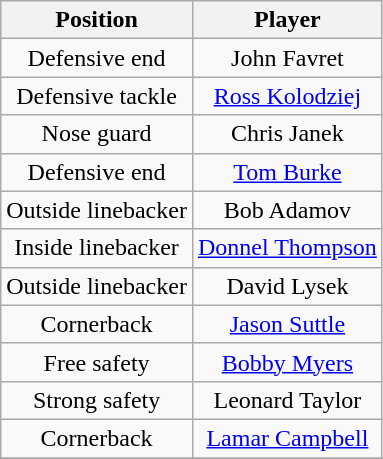<table class="wikitable" style="text-align: center;">
<tr>
<th>Position</th>
<th>Player</th>
</tr>
<tr>
<td>Defensive end</td>
<td>John Favret</td>
</tr>
<tr>
<td>Defensive tackle</td>
<td><a href='#'>Ross Kolodziej</a></td>
</tr>
<tr>
<td>Nose guard</td>
<td>Chris Janek</td>
</tr>
<tr>
<td>Defensive end</td>
<td><a href='#'>Tom Burke</a></td>
</tr>
<tr>
<td>Outside linebacker</td>
<td>Bob Adamov</td>
</tr>
<tr>
<td>Inside linebacker</td>
<td><a href='#'>Donnel Thompson</a></td>
</tr>
<tr>
<td>Outside linebacker</td>
<td>David Lysek</td>
</tr>
<tr>
<td>Cornerback</td>
<td><a href='#'>Jason Suttle</a></td>
</tr>
<tr>
<td>Free safety</td>
<td><a href='#'>Bobby Myers</a></td>
</tr>
<tr>
<td>Strong safety</td>
<td>Leonard Taylor</td>
</tr>
<tr>
<td>Cornerback</td>
<td><a href='#'>Lamar Campbell</a></td>
</tr>
<tr>
</tr>
</table>
